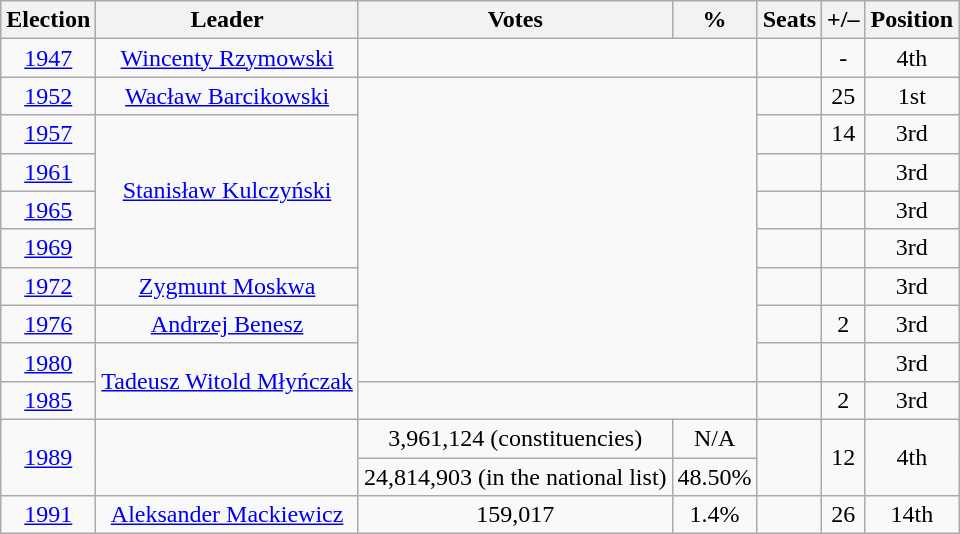<table class=wikitable style=text-align:center>
<tr>
<th><strong>Election</strong></th>
<th>Leader</th>
<th><strong>Votes</strong></th>
<th><strong>%</strong></th>
<th><strong>Seats</strong></th>
<th><strong>+/–</strong></th>
<th><strong>Position</strong></th>
</tr>
<tr>
<td><a href='#'>1947</a></td>
<td><a href='#'>Wincenty Rzymowski</a></td>
<td colspan="2"></td>
<td></td>
<td>-</td>
<td> 4th</td>
</tr>
<tr>
<td><a href='#'>1952</a></td>
<td><a href='#'>Wacław Barcikowski</a></td>
<td colspan="2" rowspan="8"></td>
<td></td>
<td> 25</td>
<td> 1st</td>
</tr>
<tr>
<td><a href='#'>1957</a></td>
<td rowspan="4"><a href='#'>Stanisław Kulczyński</a></td>
<td></td>
<td> 14</td>
<td> 3rd</td>
</tr>
<tr>
<td><a href='#'>1961</a></td>
<td></td>
<td></td>
<td> 3rd</td>
</tr>
<tr>
<td><a href='#'>1965</a></td>
<td></td>
<td></td>
<td> 3rd</td>
</tr>
<tr>
<td><a href='#'>1969</a></td>
<td></td>
<td></td>
<td> 3rd</td>
</tr>
<tr>
<td><a href='#'>1972</a></td>
<td><a href='#'>Zygmunt Moskwa</a></td>
<td></td>
<td></td>
<td> 3rd</td>
</tr>
<tr>
<td><a href='#'>1976</a></td>
<td><a href='#'>Andrzej Benesz</a></td>
<td></td>
<td> 2</td>
<td> 3rd</td>
</tr>
<tr>
<td><a href='#'>1980</a></td>
<td rowspan="2"><a href='#'>Tadeusz Witold Młyńczak</a></td>
<td></td>
<td></td>
<td> 3rd</td>
</tr>
<tr>
<td><a href='#'>1985</a></td>
<td colspan="2"></td>
<td></td>
<td> 2</td>
<td> 3rd</td>
</tr>
<tr>
<td rowspan="2"><a href='#'>1989</a></td>
<td rowspan="2"></td>
<td>3,961,124 (constituencies)</td>
<td>N/A</td>
<td rowspan="2"></td>
<td rowspan="2"> 12</td>
<td rowspan="2"> 4th</td>
</tr>
<tr>
<td>24,814,903 (in the national list)</td>
<td>48.50%</td>
</tr>
<tr>
<td><a href='#'>1991</a></td>
<td><a href='#'>Aleksander Mackiewicz</a></td>
<td>159,017</td>
<td>1.4%</td>
<td></td>
<td> 26</td>
<td> 14th</td>
</tr>
</table>
